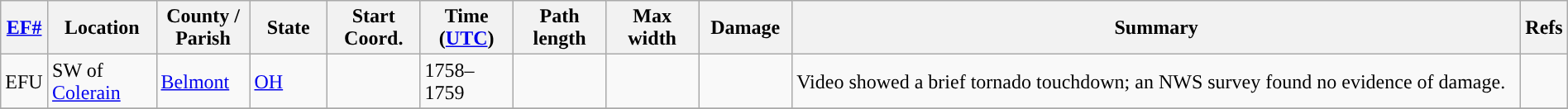<table class="wikitable sortable" style="width:100%;">
<tr>
<th scope="col" width="3%" align="center"><a href='#'>EF#</a></th>
<th scope="col" width="7%" align="center" class="unsortable">Location</th>
<th scope="col" width="6%" align="center" class="unsortable">County / Parish</th>
<th scope="col" width="5%" align="center">State</th>
<th scope="col" width="6%" align="center">Start Coord.</th>
<th scope="col" width="6%" align="center">Time (<a href='#'>UTC</a>)</th>
<th scope="col" width="6%" align="center">Path length</th>
<th scope="col" width="6%" align="center">Max width</th>
<th scope="col" width="6%" align="center">Damage</th>
<th scope="col" width="48%" class="unsortable" align="center">Summary</th>
<th scope="col" width="48%" class="unsortable" align="center">Refs</th>
</tr>
<tr>
<td>EFU</td>
<td>SW of <a href='#'>Colerain</a></td>
<td><a href='#'>Belmont</a></td>
<td><a href='#'>OH</a></td>
<td></td>
<td>1758–1759</td>
<td></td>
<td></td>
<td></td>
<td>Video showed a brief tornado touchdown; an NWS survey found no evidence of damage.</td>
<td></td>
</tr>
<tr>
</tr>
</table>
